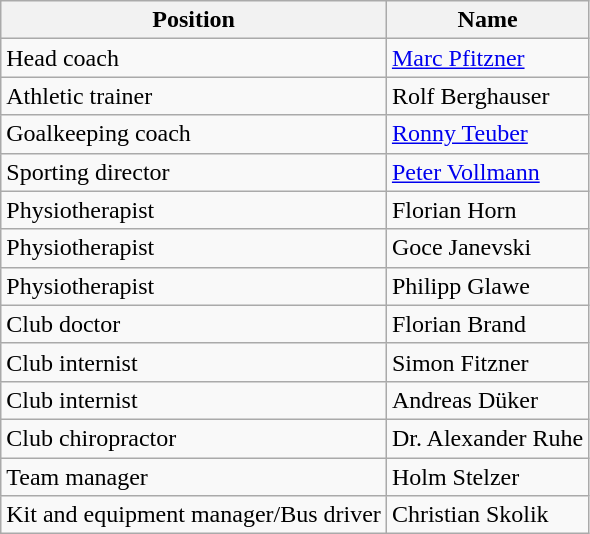<table class="wikitable">
<tr>
<th>Position</th>
<th>Name</th>
</tr>
<tr>
<td>Head coach</td>
<td><a href='#'>Marc Pfitzner</a></td>
</tr>
<tr>
<td>Athletic trainer</td>
<td>Rolf Berghauser</td>
</tr>
<tr>
<td>Goalkeeping coach</td>
<td><a href='#'>Ronny Teuber</a></td>
</tr>
<tr>
<td>Sporting director</td>
<td><a href='#'>Peter Vollmann</a></td>
</tr>
<tr>
<td>Physiotherapist</td>
<td>Florian Horn</td>
</tr>
<tr>
<td>Physiotherapist</td>
<td>Goce Janevski</td>
</tr>
<tr>
<td>Physiotherapist</td>
<td>Philipp Glawe</td>
</tr>
<tr>
<td>Club doctor</td>
<td>Florian Brand</td>
</tr>
<tr>
<td>Club internist</td>
<td>Simon Fitzner</td>
</tr>
<tr>
<td>Club internist</td>
<td>Andreas Düker</td>
</tr>
<tr>
<td>Club chiropractor</td>
<td>Dr. Alexander Ruhe</td>
</tr>
<tr>
<td>Team manager</td>
<td>Holm Stelzer</td>
</tr>
<tr>
<td>Kit and equipment manager/Bus driver</td>
<td>Christian Skolik</td>
</tr>
</table>
